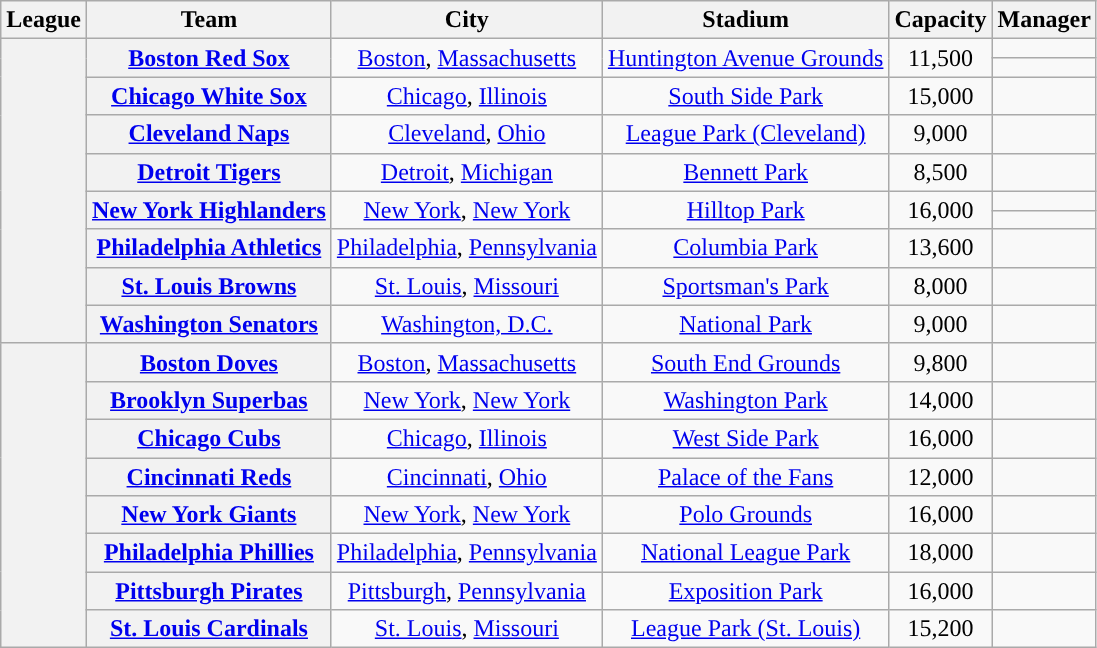<table class="wikitable sortable plainrowheaders" style="text-align:center;">
<tr>
<th scope="col">League</th>
<th scope="col">Team</th>
<th scope="col">City</th>
<th scope="col">Stadium</th>
<th scope="col">Capacity</th>
<th scope="col">Manager</th>
</tr>
<tr>
<th rowspan="10"></th>
<th rowspan="2" scope="row"><a href='#'>Boston Red Sox</a></th>
<td rowspan="2"><a href='#'>Boston</a>, <a href='#'>Massachusetts</a></td>
<td rowspan="2"><a href='#'>Huntington Avenue Grounds</a></td>
<td rowspan="2">11,500</td>
<td></td>
</tr>
<tr>
<td></td>
</tr>
<tr>
<th scope="row"><a href='#'>Chicago White Sox</a></th>
<td><a href='#'>Chicago</a>, <a href='#'>Illinois</a></td>
<td><a href='#'>South Side Park</a></td>
<td>15,000</td>
<td></td>
</tr>
<tr>
<th scope="row"><a href='#'>Cleveland Naps</a></th>
<td><a href='#'>Cleveland</a>, <a href='#'>Ohio</a></td>
<td><a href='#'>League Park (Cleveland)</a></td>
<td>9,000</td>
<td></td>
</tr>
<tr>
<th scope="row"><a href='#'>Detroit Tigers</a></th>
<td><a href='#'>Detroit</a>, <a href='#'>Michigan</a></td>
<td><a href='#'>Bennett Park</a></td>
<td>8,500</td>
<td></td>
</tr>
<tr>
<th rowspan="2" scope="row"><a href='#'>New York Highlanders</a></th>
<td rowspan="2"><a href='#'>New York</a>, <a href='#'>New York</a></td>
<td rowspan="2"><a href='#'>Hilltop Park</a></td>
<td rowspan="2">16,000</td>
<td></td>
</tr>
<tr>
<td></td>
</tr>
<tr>
<th scope="row"><a href='#'>Philadelphia Athletics</a></th>
<td><a href='#'>Philadelphia</a>, <a href='#'>Pennsylvania</a></td>
<td><a href='#'>Columbia Park</a></td>
<td>13,600</td>
<td></td>
</tr>
<tr>
<th scope="row"><a href='#'>St. Louis Browns</a></th>
<td><a href='#'>St. Louis</a>, <a href='#'>Missouri</a></td>
<td><a href='#'>Sportsman's Park</a></td>
<td>8,000</td>
<td></td>
</tr>
<tr>
<th scope="row"><a href='#'>Washington Senators</a></th>
<td><a href='#'>Washington, D.C.</a></td>
<td><a href='#'>National Park</a></td>
<td>9,000</td>
<td></td>
</tr>
<tr>
<th rowspan="8"></th>
<th scope="row"><a href='#'>Boston Doves</a></th>
<td><a href='#'>Boston</a>, <a href='#'>Massachusetts</a></td>
<td><a href='#'>South End Grounds</a></td>
<td>9,800</td>
<td></td>
</tr>
<tr>
<th scope="row"><a href='#'>Brooklyn Superbas</a></th>
<td><a href='#'>New York</a>, <a href='#'>New York</a></td>
<td><a href='#'>Washington Park</a></td>
<td>14,000</td>
<td></td>
</tr>
<tr>
<th scope="row"><a href='#'>Chicago Cubs</a></th>
<td><a href='#'>Chicago</a>, <a href='#'>Illinois</a></td>
<td><a href='#'>West Side Park</a></td>
<td>16,000</td>
<td></td>
</tr>
<tr>
<th scope="row"><a href='#'>Cincinnati Reds</a></th>
<td><a href='#'>Cincinnati</a>, <a href='#'>Ohio</a></td>
<td><a href='#'>Palace of the Fans</a></td>
<td>12,000</td>
<td></td>
</tr>
<tr>
<th scope="row"><a href='#'>New York Giants</a></th>
<td><a href='#'>New York</a>, <a href='#'>New York</a></td>
<td><a href='#'>Polo Grounds</a></td>
<td>16,000</td>
<td></td>
</tr>
<tr>
<th scope="row"><a href='#'>Philadelphia Phillies</a></th>
<td><a href='#'>Philadelphia</a>, <a href='#'>Pennsylvania</a></td>
<td><a href='#'>National League Park</a></td>
<td>18,000</td>
<td></td>
</tr>
<tr>
<th scope="row"><a href='#'>Pittsburgh Pirates</a></th>
<td><a href='#'>Pittsburgh</a>, <a href='#'>Pennsylvania</a></td>
<td><a href='#'>Exposition Park</a></td>
<td>16,000</td>
<td></td>
</tr>
<tr>
<th scope="row"><a href='#'>St. Louis Cardinals</a></th>
<td><a href='#'>St. Louis</a>, <a href='#'>Missouri</a></td>
<td><a href='#'>League Park (St. Louis)</a></td>
<td>15,200</td>
<td></td>
</tr>
</table>
